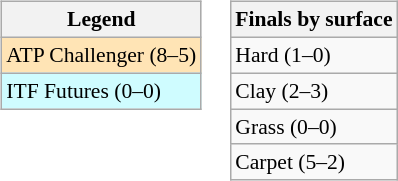<table>
<tr valign=top>
<td><br><table class=wikitable style=font-size:90%>
<tr>
<th>Legend</th>
</tr>
<tr bgcolor=moccasin>
<td>ATP Challenger (8–5)</td>
</tr>
<tr bgcolor=cffcff>
<td>ITF Futures (0–0)</td>
</tr>
</table>
</td>
<td><br><table class=wikitable style=font-size:90%>
<tr>
<th>Finals by surface</th>
</tr>
<tr>
<td>Hard (1–0)</td>
</tr>
<tr>
<td>Clay (2–3)</td>
</tr>
<tr>
<td>Grass (0–0)</td>
</tr>
<tr>
<td>Carpet (5–2)</td>
</tr>
</table>
</td>
</tr>
</table>
